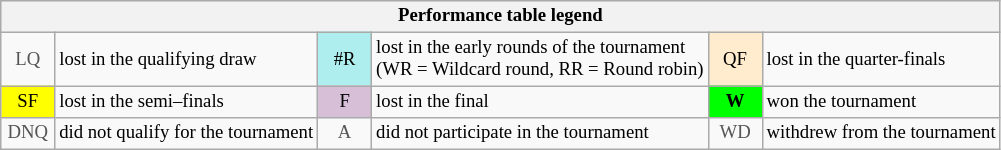<table class="wikitable" style="font-size:78%;">
<tr bgcolor="#efefef">
<th colspan="6">Performance table legend</th>
</tr>
<tr>
<td align="center" style="color:#555555;" width="30">LQ</td>
<td>lost in the qualifying draw</td>
<td align="center" style="background:#afeeee;">#R</td>
<td>lost in the early rounds of the tournament<br>(WR = Wildcard round, RR = Round robin)</td>
<td align="center" style="background:#ffebcd;">QF</td>
<td>lost in the quarter-finals</td>
</tr>
<tr>
<td align="center" style="background:yellow;">SF</td>
<td>lost in the semi–finals</td>
<td align="center" style="background:#D8BFD8;">F</td>
<td>lost in the final</td>
<td align="center" style="background:#00ff00;"><strong>W</strong></td>
<td>won the tournament</td>
</tr>
<tr>
<td align="center" style="color:#555555;" width="30">DNQ</td>
<td>did not qualify for the tournament</td>
<td align="center" style="color:#555555;" width="30">A</td>
<td>did not participate in the tournament</td>
<td align="center" style="color:#555555;" width="30">WD</td>
<td>withdrew from the tournament</td>
</tr>
</table>
